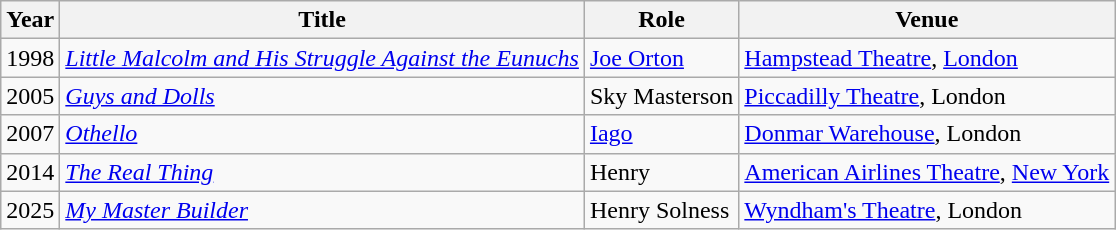<table class="wikitable sortable">
<tr>
<th>Year</th>
<th>Title</th>
<th>Role</th>
<th>Venue</th>
</tr>
<tr>
<td>1998</td>
<td><em><a href='#'>Little Malcolm and His Struggle Against the Eunuchs</a></em></td>
<td><a href='#'>Joe Orton</a></td>
<td><a href='#'>Hampstead Theatre</a>, <a href='#'>London</a></td>
</tr>
<tr>
<td>2005</td>
<td><em><a href='#'>Guys and Dolls</a></em></td>
<td>Sky Masterson</td>
<td><a href='#'>Piccadilly Theatre</a>, London</td>
</tr>
<tr>
<td>2007</td>
<td><em><a href='#'>Othello</a></em></td>
<td><a href='#'>Iago</a></td>
<td><a href='#'>Donmar Warehouse</a>, London</td>
</tr>
<tr>
<td>2014</td>
<td><em><a href='#'>The Real Thing</a></em></td>
<td>Henry</td>
<td><a href='#'>American Airlines Theatre</a>, <a href='#'>New York</a></td>
</tr>
<tr>
<td>2025</td>
<td><em><a href='#'>My Master Builder</a></em></td>
<td>Henry Solness</td>
<td><a href='#'>Wyndham's Theatre</a>, London</td>
</tr>
</table>
